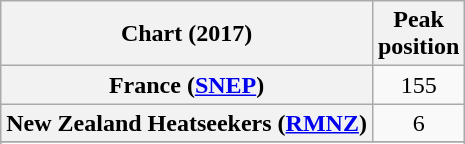<table class="wikitable sortable plainrowheaders" style="text-align:center">
<tr>
<th scope="col">Chart (2017)</th>
<th scope="col">Peak<br>position</th>
</tr>
<tr>
<th scope="row">France (<a href='#'>SNEP</a>)</th>
<td>155</td>
</tr>
<tr>
<th scope="row">New Zealand Heatseekers (<a href='#'>RMNZ</a>)</th>
<td>6</td>
</tr>
<tr>
</tr>
<tr>
</tr>
<tr>
</tr>
<tr>
</tr>
</table>
